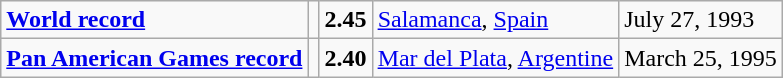<table class="wikitable">
<tr>
<td><strong><a href='#'>World record</a></strong></td>
<td></td>
<td><strong>2.45</strong></td>
<td><a href='#'>Salamanca</a>, <a href='#'>Spain</a></td>
<td>July 27, 1993</td>
</tr>
<tr>
<td><strong><a href='#'>Pan American Games record</a></strong></td>
<td></td>
<td><strong>2.40</strong></td>
<td><a href='#'>Mar del Plata</a>, <a href='#'>Argentine</a></td>
<td>March 25, 1995</td>
</tr>
</table>
